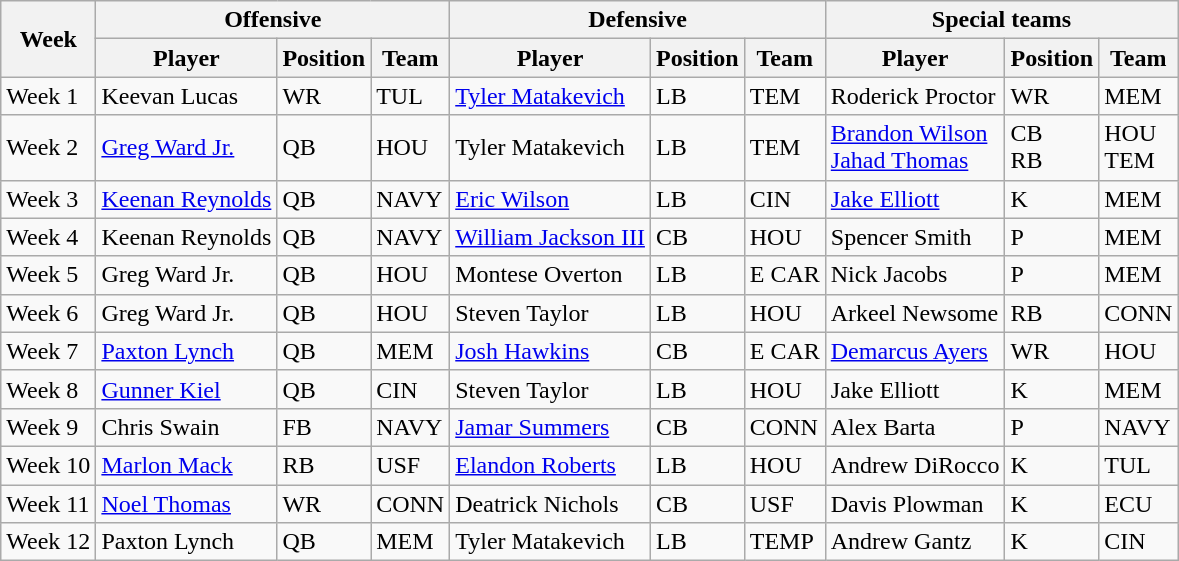<table class="wikitable" border="1">
<tr>
<th rowspan="2">Week</th>
<th colspan="3">Offensive</th>
<th colspan="3">Defensive</th>
<th colspan="3">Special teams</th>
</tr>
<tr>
<th>Player</th>
<th>Position</th>
<th>Team</th>
<th>Player</th>
<th>Position</th>
<th>Team</th>
<th>Player</th>
<th>Position</th>
<th>Team</th>
</tr>
<tr>
<td>Week 1</td>
<td>Keevan Lucas</td>
<td>WR</td>
<td>TUL</td>
<td><a href='#'>Tyler Matakevich</a></td>
<td>LB</td>
<td>TEM</td>
<td>Roderick Proctor</td>
<td>WR</td>
<td>MEM</td>
</tr>
<tr>
<td>Week 2</td>
<td><a href='#'>Greg Ward Jr.</a></td>
<td>QB</td>
<td>HOU</td>
<td>Tyler Matakevich</td>
<td>LB</td>
<td>TEM</td>
<td><a href='#'>Brandon Wilson</a><br><a href='#'>Jahad Thomas</a></td>
<td>CB<br>RB</td>
<td>HOU<br>TEM</td>
</tr>
<tr>
<td>Week 3</td>
<td><a href='#'>Keenan Reynolds</a></td>
<td>QB</td>
<td>NAVY</td>
<td><a href='#'>Eric Wilson</a></td>
<td>LB</td>
<td>CIN</td>
<td><a href='#'>Jake Elliott</a></td>
<td>K</td>
<td>MEM</td>
</tr>
<tr>
<td>Week 4</td>
<td>Keenan Reynolds</td>
<td>QB</td>
<td>NAVY</td>
<td><a href='#'>William Jackson III</a></td>
<td>CB</td>
<td>HOU</td>
<td>Spencer Smith</td>
<td>P</td>
<td>MEM</td>
</tr>
<tr>
<td>Week 5</td>
<td>Greg Ward Jr.</td>
<td>QB</td>
<td>HOU</td>
<td>Montese Overton</td>
<td>LB</td>
<td>E CAR</td>
<td>Nick Jacobs</td>
<td>P</td>
<td>MEM</td>
</tr>
<tr>
<td>Week 6</td>
<td>Greg Ward Jr.</td>
<td>QB</td>
<td>HOU</td>
<td>Steven Taylor</td>
<td>LB</td>
<td>HOU</td>
<td>Arkeel Newsome</td>
<td>RB</td>
<td>CONN</td>
</tr>
<tr>
<td>Week 7</td>
<td><a href='#'>Paxton Lynch</a></td>
<td>QB</td>
<td>MEM</td>
<td><a href='#'>Josh Hawkins</a></td>
<td>CB</td>
<td>E CAR</td>
<td><a href='#'>Demarcus Ayers</a></td>
<td>WR</td>
<td>HOU</td>
</tr>
<tr>
<td>Week 8</td>
<td><a href='#'>Gunner Kiel</a></td>
<td>QB</td>
<td>CIN</td>
<td>Steven Taylor</td>
<td>LB</td>
<td>HOU</td>
<td>Jake Elliott</td>
<td>K</td>
<td>MEM</td>
</tr>
<tr>
<td>Week 9</td>
<td>Chris Swain</td>
<td>FB</td>
<td>NAVY</td>
<td><a href='#'>Jamar Summers</a></td>
<td>CB</td>
<td>CONN</td>
<td>Alex Barta</td>
<td>P</td>
<td>NAVY</td>
</tr>
<tr>
<td>Week 10</td>
<td><a href='#'>Marlon Mack</a></td>
<td>RB</td>
<td>USF</td>
<td><a href='#'>Elandon Roberts</a></td>
<td>LB</td>
<td>HOU</td>
<td>Andrew DiRocco</td>
<td>K</td>
<td>TUL</td>
</tr>
<tr>
<td>Week 11</td>
<td><a href='#'>Noel Thomas</a></td>
<td>WR</td>
<td>CONN</td>
<td>Deatrick Nichols</td>
<td>CB</td>
<td>USF</td>
<td>Davis Plowman</td>
<td>K</td>
<td>ECU</td>
</tr>
<tr>
<td>Week 12</td>
<td>Paxton Lynch</td>
<td>QB</td>
<td>MEM</td>
<td>Tyler Matakevich</td>
<td>LB</td>
<td>TEMP</td>
<td>Andrew Gantz</td>
<td>K</td>
<td>CIN</td>
</tr>
</table>
